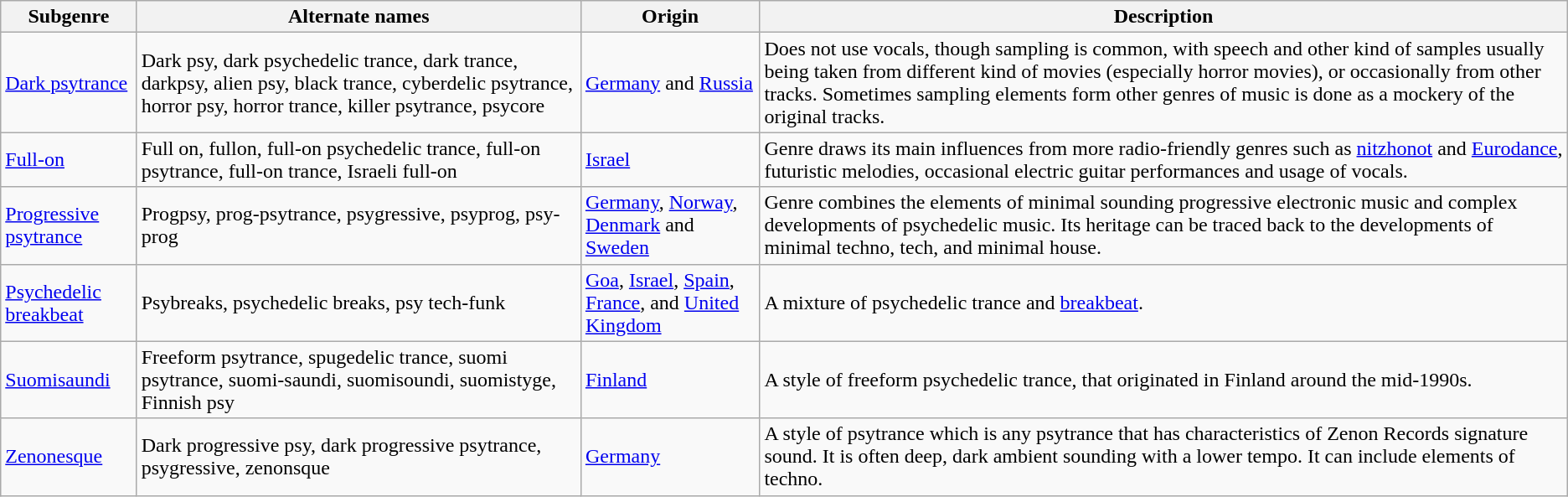<table class="wikitable sortable">
<tr>
<th>Subgenre</th>
<th>Alternate names</th>
<th>Origin</th>
<th>Description</th>
</tr>
<tr>
<td><a href='#'>Dark psytrance</a></td>
<td>Dark psy, dark psychedelic trance, dark trance, darkpsy, alien psy, black trance, cyberdelic psytrance, horror psy, horror trance, killer psytrance, psycore</td>
<td><a href='#'>Germany</a> and <a href='#'>Russia</a></td>
<td>Does not use vocals, though sampling is common, with speech and other kind of samples usually being taken from different kind of movies (especially horror movies), or occasionally from other tracks. Sometimes sampling elements form other genres of music is done as a mockery of the original tracks.</td>
</tr>
<tr>
<td><a href='#'>Full-on</a></td>
<td>Full on, fullon, full-on psychedelic trance, full-on psytrance, full-on trance, Israeli full-on</td>
<td><a href='#'>Israel</a></td>
<td>Genre draws its main influences from more radio-friendly genres such as <a href='#'>nitzhonot</a> and <a href='#'>Eurodance</a>, futuristic melodies, occasional electric guitar performances and usage of vocals.</td>
</tr>
<tr>
<td><a href='#'>Progressive psytrance</a></td>
<td>Progpsy, prog-psytrance, psygressive, psyprog, psy-prog</td>
<td><a href='#'>Germany</a>, <a href='#'>Norway</a>, <a href='#'>Denmark</a> and <a href='#'>Sweden</a></td>
<td>Genre combines the elements of minimal sounding progressive electronic music and complex developments of psychedelic music. Its heritage can be traced back to the developments of minimal techno, tech, and minimal house.</td>
</tr>
<tr>
<td><a href='#'>Psychedelic breakbeat</a></td>
<td>Psybreaks, psychedelic breaks, psy tech-funk</td>
<td><a href='#'>Goa</a>, <a href='#'>Israel</a>, <a href='#'>Spain</a>, <a href='#'>France</a>, and <a href='#'>United Kingdom</a></td>
<td>A mixture of psychedelic trance and <a href='#'>breakbeat</a>.</td>
</tr>
<tr>
<td><a href='#'>Suomisaundi</a></td>
<td>Freeform psytrance, spugedelic trance, suomi psytrance, suomi-saundi, suomisoundi, suomistyge, Finnish psy</td>
<td><a href='#'>Finland</a></td>
<td>A style of freeform psychedelic trance, that originated in Finland around the mid-1990s.</td>
</tr>
<tr>
<td><a href='#'>Zenonesque</a></td>
<td>Dark progressive psy, dark progressive psytrance, psygressive, zenonsque</td>
<td><a href='#'>Germany</a></td>
<td>A style of psytrance which is any psytrance that has characteristics of Zenon Records signature sound. It is often deep, dark ambient sounding with a lower tempo. It can include elements of techno.</td>
</tr>
</table>
